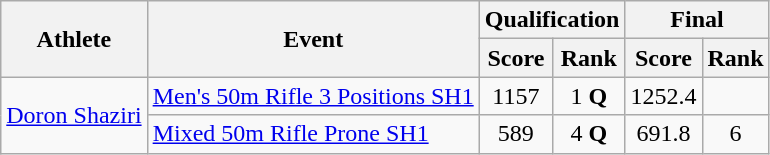<table class=wikitable>
<tr>
<th rowspan="2">Athlete</th>
<th rowspan="2">Event</th>
<th colspan="2">Qualification</th>
<th colspan="2">Final</th>
</tr>
<tr>
<th>Score</th>
<th>Rank</th>
<th>Score</th>
<th>Rank</th>
</tr>
<tr align=center>
<td align=left rowspan=2><a href='#'>Doron Shaziri</a></td>
<td align=left><a href='#'>Men's 50m Rifle 3 Positions SH1</a></td>
<td>1157</td>
<td>1 <strong>Q</strong></td>
<td>1252.4</td>
<td></td>
</tr>
<tr align=center>
<td align=left><a href='#'>Mixed 50m Rifle Prone SH1</a></td>
<td>589</td>
<td>4 <strong>Q</strong></td>
<td>691.8</td>
<td>6</td>
</tr>
</table>
